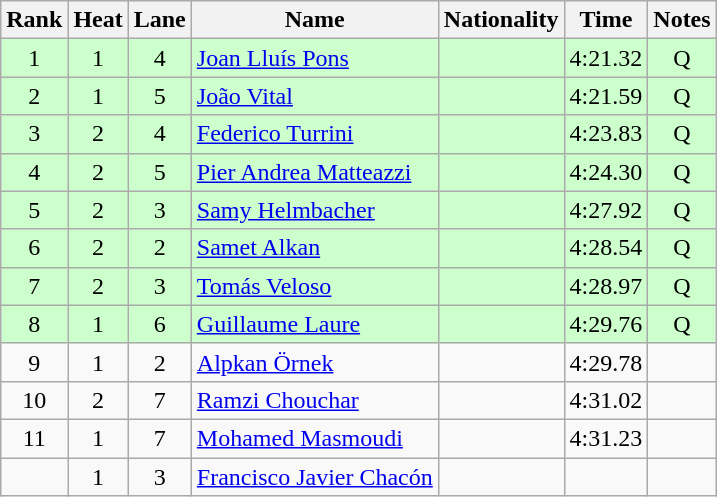<table class="wikitable sortable" style="text-align:center">
<tr>
<th>Rank</th>
<th>Heat</th>
<th>Lane</th>
<th>Name</th>
<th>Nationality</th>
<th>Time</th>
<th>Notes</th>
</tr>
<tr bgcolor=ccffcc>
<td>1</td>
<td>1</td>
<td>4</td>
<td align="left"><a href='#'>Joan Lluís Pons</a></td>
<td align="left"></td>
<td>4:21.32</td>
<td>Q</td>
</tr>
<tr bgcolor=ccffcc>
<td>2</td>
<td>1</td>
<td>5</td>
<td align="left"><a href='#'>João Vital</a></td>
<td align="left"></td>
<td>4:21.59</td>
<td>Q</td>
</tr>
<tr bgcolor=ccffcc>
<td>3</td>
<td>2</td>
<td>4</td>
<td align="left"><a href='#'>Federico Turrini</a></td>
<td align="left"></td>
<td>4:23.83</td>
<td>Q</td>
</tr>
<tr bgcolor=ccffcc>
<td>4</td>
<td>2</td>
<td>5</td>
<td align="left"><a href='#'>Pier Andrea Matteazzi</a></td>
<td align="left"></td>
<td>4:24.30</td>
<td>Q</td>
</tr>
<tr bgcolor=ccffcc>
<td>5</td>
<td>2</td>
<td>3</td>
<td align="left"><a href='#'>Samy Helmbacher</a></td>
<td align="left"></td>
<td>4:27.92</td>
<td>Q</td>
</tr>
<tr bgcolor=ccffcc>
<td>6</td>
<td>2</td>
<td>2</td>
<td align="left"><a href='#'>Samet Alkan</a></td>
<td align="left"></td>
<td>4:28.54</td>
<td>Q</td>
</tr>
<tr bgcolor=ccffcc>
<td>7</td>
<td>2</td>
<td>3</td>
<td align="left"><a href='#'>Tomás Veloso</a></td>
<td align="left"></td>
<td>4:28.97</td>
<td>Q</td>
</tr>
<tr bgcolor=ccffcc>
<td>8</td>
<td>1</td>
<td>6</td>
<td align="left"><a href='#'>Guillaume Laure</a></td>
<td align="left"></td>
<td>4:29.76</td>
<td>Q</td>
</tr>
<tr>
<td>9</td>
<td>1</td>
<td>2</td>
<td align="left"><a href='#'>Alpkan Örnek</a></td>
<td align="left"></td>
<td>4:29.78</td>
<td></td>
</tr>
<tr>
<td>10</td>
<td>2</td>
<td>7</td>
<td align="left"><a href='#'>Ramzi Chouchar</a></td>
<td align="left"></td>
<td>4:31.02</td>
<td></td>
</tr>
<tr>
<td>11</td>
<td>1</td>
<td>7</td>
<td align="left"><a href='#'>Mohamed Masmoudi</a></td>
<td align="left"></td>
<td>4:31.23</td>
<td></td>
</tr>
<tr>
<td></td>
<td>1</td>
<td>3</td>
<td align="left"><a href='#'>Francisco Javier Chacón</a></td>
<td align="left"></td>
<td></td>
<td></td>
</tr>
</table>
